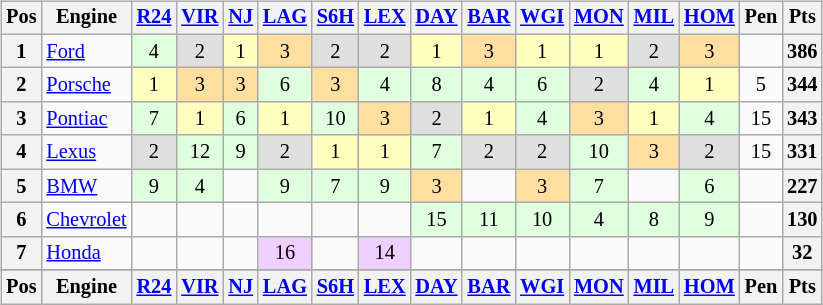<table>
<tr>
<td><br><table class="wikitable" style="font-size:85%; text-align:center">
<tr style="background:#f9f9f9" valign="top">
<th valign="middle">Pos</th>
<th valign="middle">Engine</th>
<th><a href='#'>R24</a><br></th>
<th><a href='#'>VIR</a><br></th>
<th><a href='#'>NJ</a><br></th>
<th><a href='#'>LAG</a><br></th>
<th><a href='#'>S6H</a><br></th>
<th><a href='#'>LEX</a><br></th>
<th><a href='#'>DAY</a><br></th>
<th><a href='#'>BAR</a><br></th>
<th><a href='#'>WGI</a><br></th>
<th><a href='#'>MON</a><br></th>
<th><a href='#'>MIL</a><br></th>
<th><a href='#'>HOM</a><br></th>
<th valign="middle">Pen</th>
<th valign="middle">Pts</th>
</tr>
<tr>
<th>1</th>
<td align="left"> <a href='#'>Ford</a></td>
<td style="background:#dfffdf;">4</td>
<td style="background:#dfdfdf;">2</td>
<td style="background:#ffffbf;">1</td>
<td style="background:#ffdf9f;">3</td>
<td style="background:#dfdfdf;">2</td>
<td style="background:#dfdfdf;">2</td>
<td style="background:#ffffbf;">1</td>
<td style="background:#ffdf9f;">3</td>
<td style="background:#ffffbf;">1</td>
<td style="background:#ffffbf;">1</td>
<td style="background:#dfdfdf;">2</td>
<td style="background:#ffdf9f;">3</td>
<td></td>
<th>386</th>
</tr>
<tr>
<th>2</th>
<td align="left"> <a href='#'>Porsche</a></td>
<td style="background:#ffffbf;">1</td>
<td style="background:#ffdf9f;">3</td>
<td style="background:#ffdf9f;">3</td>
<td style="background:#dfffdf;">6</td>
<td style="background:#ffdf9f;">3</td>
<td style="background:#dfffdf;">4</td>
<td style="background:#dfffdf;">8</td>
<td style="background:#dfffdf;">4</td>
<td style="background:#dfffdf;">6</td>
<td style="background:#dfdfdf;">2</td>
<td style="background:#dfffdf;">4</td>
<td style="background:#ffffbf;">1</td>
<td>5</td>
<th>344</th>
</tr>
<tr>
<th>3</th>
<td align="left"> <a href='#'>Pontiac</a></td>
<td style="background:#dfffdf;">7</td>
<td style="background:#ffffbf;">1</td>
<td style="background:#dfffdf;">6</td>
<td style="background:#ffffbf;">1</td>
<td style="background:#dfffdf;">10</td>
<td style="background:#ffdf9f;">3</td>
<td style="background:#dfdfdf;">2</td>
<td style="background:#ffffbf;">1</td>
<td style="background:#dfffdf;">4</td>
<td style="background:#ffdf9f;">3</td>
<td style="background:#ffffbf;">1</td>
<td style="background:#dfffdf;">4</td>
<td>15</td>
<th>343</th>
</tr>
<tr>
<th>4</th>
<td align="left"> <a href='#'>Lexus</a></td>
<td style="background:#dfdfdf;">2</td>
<td style="background:#dfffdf;">12</td>
<td style="background:#dfffdf;">9</td>
<td style="background:#dfdfdf;">2</td>
<td style="background:#ffffbf;">1</td>
<td style="background:#ffffbf;">1</td>
<td style="background:#dfffdf;">7</td>
<td style="background:#dfdfdf;">2</td>
<td style="background:#dfdfdf;">2</td>
<td style="background:#dfffdf;">10</td>
<td style="background:#ffdf9f;">3</td>
<td style="background:#dfdfdf;">2</td>
<td>15</td>
<th>331</th>
</tr>
<tr>
<th>5</th>
<td align="left"> <a href='#'>BMW</a></td>
<td style="background:#dfffdf;">9</td>
<td style="background:#dfffdf;">4</td>
<td></td>
<td style="background:#dfffdf;">9</td>
<td style="background:#dfffdf;">7</td>
<td style="background:#dfffdf;">9</td>
<td style="background:#ffdf9f;">3</td>
<td></td>
<td style="background:#ffdf9f;">3</td>
<td style="background:#dfffdf;">7</td>
<td></td>
<td style="background:#dfffdf;">6</td>
<td></td>
<th>227</th>
</tr>
<tr>
<th>6</th>
<td align="left"> <a href='#'>Chevrolet</a></td>
<td></td>
<td></td>
<td></td>
<td></td>
<td></td>
<td></td>
<td style="background:#dfffdf;">15</td>
<td style="background:#dfffdf;">11</td>
<td style="background:#dfffdf;">10</td>
<td style="background:#dfffdf;">4</td>
<td style="background:#dfffdf;">8</td>
<td style="background:#dfffdf;">9</td>
<td></td>
<th>130</th>
</tr>
<tr>
<th>7</th>
<td align="left"> <a href='#'>Honda</a></td>
<td></td>
<td></td>
<td></td>
<td style="background:#efcfff;">16</td>
<td></td>
<td style="background:#efcfff;">14</td>
<td></td>
<td></td>
<td></td>
<td></td>
<td></td>
<td></td>
<td></td>
<th>32</th>
</tr>
<tr>
</tr>
<tr style="background:#f9f9f9" valign="top">
<th valign="middle">Pos</th>
<th valign="middle">Engine</th>
<th><a href='#'>R24</a><br></th>
<th><a href='#'>VIR</a><br></th>
<th><a href='#'>NJ</a><br></th>
<th><a href='#'>LAG</a><br></th>
<th><a href='#'>S6H</a><br></th>
<th><a href='#'>LEX</a><br></th>
<th><a href='#'>DAY</a><br></th>
<th><a href='#'>BAR</a><br></th>
<th><a href='#'>WGI</a><br></th>
<th><a href='#'>MON</a><br></th>
<th><a href='#'>MIL</a><br></th>
<th><a href='#'>HOM</a><br></th>
<th valign="middle">Pen</th>
<th valign="middle">Pts</th>
</tr>
</table>
</td>
<td valign="top"></td>
</tr>
</table>
